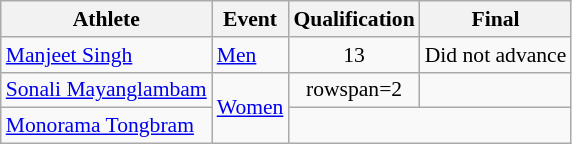<table class=wikitable style=font-size:90%;text-align:center;>
<tr>
<th>Athlete</th>
<th>Event</th>
<th>Qualification</th>
<th>Final</th>
</tr>
<tr>
<td align=left><a href='#'>Manjeet Singh</a></td>
<td align=left><a href='#'>Men</a></td>
<td>13</td>
<td>Did not advance</td>
</tr>
<tr>
<td align=left><a href='#'>Sonali Mayanglambam</a></td>
<td align=left rowspan="2"><a href='#'>Women</a></td>
<td>rowspan=2 </td>
<td colspan="2"></td>
</tr>
<tr>
<td align=left><a href='#'>Monorama Tongbram</a></td>
<td colspan="2"></td>
</tr>
</table>
